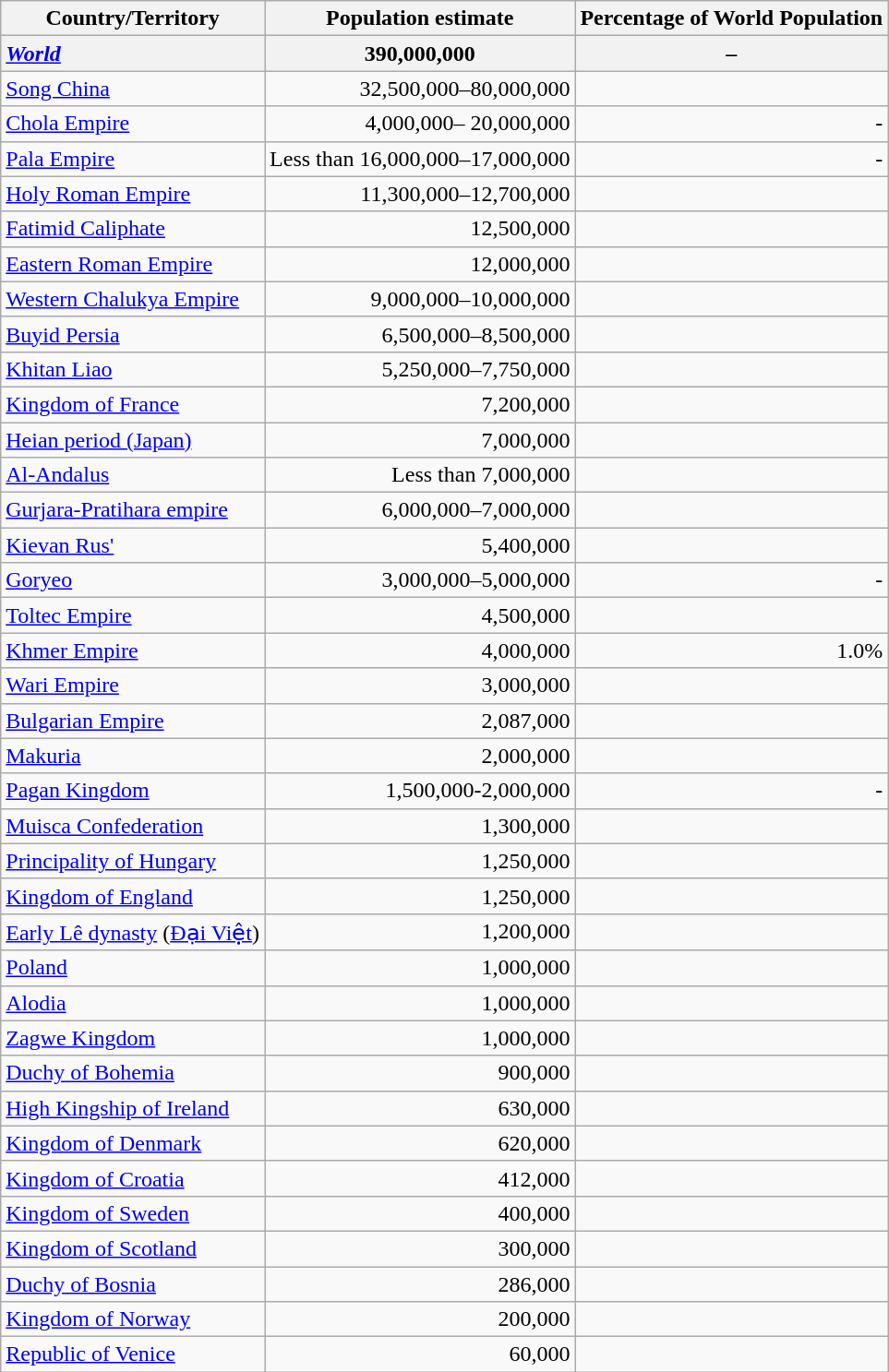<table class="wikitable" style="text-align:right">
<tr>
<th>Country/Territory</th>
<th>Population  estimate</th>
<th>Percentage of World Population</th>
</tr>
<tr>
<th style="text-align:left;"> <em><a href='#'>World</a></em></th>
<th>390,000,000 </th>
<th>–</th>
</tr>
<tr>
<td style="text-align:left;"><a href='#'>Song China</a></td>
<td>32,500,000–80,000,000</td>
<td></td>
</tr>
<tr>
<td style="text-align:left;"> <a href='#'>Chola Empire</a><br></td>
<td>4,000,000– 20,000,000</td>
<td>-</td>
</tr>
<tr>
<td style="text-align:left;"><a href='#'>Pala Empire</a></td>
<td>Less than 16,000,000–17,000,000</td>
<td>-</td>
</tr>
<tr>
<td style="text-align:left;"> <a href='#'>Holy Roman Empire</a><br></td>
<td>11,300,000–12,700,000</td>
<td></td>
</tr>
<tr>
<td style="text-align:left;"> <a href='#'>Fatimid Caliphate</a><br></td>
<td>12,500,000</td>
<td></td>
</tr>
<tr>
<td style="text-align:left;"><a href='#'>Eastern Roman Empire</a><br></td>
<td>12,000,000</td>
<td></td>
</tr>
<tr>
<td style="text-align:left;"><a href='#'>Western Chalukya Empire</a><br></td>
<td>9,000,000–10,000,000</td>
<td></td>
</tr>
<tr>
<td style="text-align:left;"><a href='#'>Buyid Persia</a><br></td>
<td>6,500,000–8,500,000</td>
<td></td>
</tr>
<tr>
<td style="text-align:left;"><a href='#'>Khitan Liao</a></td>
<td>5,250,000–7,750,000</td>
<td></td>
</tr>
<tr>
<td style="text-align:left;"> <a href='#'>Kingdom of France</a></td>
<td>7,200,000</td>
<td></td>
</tr>
<tr>
<td style="text-align:left;"> <a href='#'>Heian period (Japan)</a></td>
<td>7,000,000</td>
<td></td>
</tr>
<tr>
<td style="text-align:left;"><a href='#'>Al-Andalus</a><br></td>
<td>Less than 7,000,000</td>
<td></td>
</tr>
<tr>
<td style="text-align:left;"><a href='#'>Gurjara-Pratihara empire</a><br></td>
<td>6,000,000–7,000,000</td>
<td></td>
</tr>
<tr>
<td style="text-align:left;"> <a href='#'>Kievan Rus'</a></td>
<td>5,400,000</td>
<td></td>
</tr>
<tr>
<td style="text-align:left;"> <a href='#'>Goryeo</a></td>
<td>3,000,000–5,000,000</td>
<td>-</td>
</tr>
<tr>
<td style="text-align:left;"> <a href='#'>Toltec Empire</a><br></td>
<td>4,500,000</td>
<td></td>
</tr>
<tr>
<td style="text-align:left;"> <a href='#'>Khmer Empire</a></td>
<td>4,000,000</td>
<td>1.0%</td>
</tr>
<tr>
<td style="text-align:left;"><a href='#'>Wari Empire</a><br></td>
<td>3,000,000</td>
<td></td>
</tr>
<tr>
<td style="text-align:left;"> <a href='#'>Bulgarian Empire</a></td>
<td>2,087,000</td>
<td></td>
</tr>
<tr>
<td style="text-align:left;"> <a href='#'>Makuria</a><br></td>
<td>2,000,000</td>
<td></td>
</tr>
<tr>
<td style="text-align:left;"><a href='#'>Pagan Kingdom</a></td>
<td>1,500,000-2,000,000</td>
<td>-</td>
</tr>
<tr>
<td style="text-align:left;"> <a href='#'>Muisca Confederation</a></td>
<td>1,300,000</td>
<td></td>
</tr>
<tr>
<td style="text-align:left;"> <a href='#'>Principality of Hungary</a></td>
<td>1,250,000</td>
<td></td>
</tr>
<tr>
<td style="text-align:left;"><a href='#'>Kingdom of England</a></td>
<td>1,250,000</td>
<td></td>
</tr>
<tr>
<td style="text-align:left;"><a href='#'>Early Lê dynasty</a> (<a href='#'>Đại Việt</a>) </td>
<td>1,200,000</td>
<td></td>
</tr>
<tr>
<td style="text-align:left;"> <a href='#'>Poland</a></td>
<td>1,000,000</td>
<td></td>
</tr>
<tr>
<td style="text-align:left;"> <a href='#'>Alodia</a><br></td>
<td>1,000,000</td>
<td></td>
</tr>
<tr>
<td style="text-align:left;"><a href='#'>Zagwe Kingdom</a><br></td>
<td>1,000,000</td>
<td></td>
</tr>
<tr>
<td style="text-align:left;"> <a href='#'>Duchy of Bohemia</a></td>
<td>900,000</td>
<td></td>
</tr>
<tr>
<td style="text-align:left;"><a href='#'>High Kingship of Ireland</a></td>
<td>630,000</td>
<td></td>
</tr>
<tr>
<td style="text-align:left;"> <a href='#'>Kingdom of Denmark</a></td>
<td>620,000</td>
<td></td>
</tr>
<tr>
<td style="text-align:left;"><a href='#'>Kingdom of Croatia</a></td>
<td>412,000</td>
<td></td>
</tr>
<tr>
<td style="text-align:left;"><a href='#'>Kingdom of Sweden</a></td>
<td>400,000</td>
<td></td>
</tr>
<tr>
<td style="text-align:left;"><a href='#'>Kingdom of Scotland</a></td>
<td>300,000</td>
<td></td>
</tr>
<tr>
<td style="text-align:left;"><a href='#'>Duchy of Bosnia</a></td>
<td>286,000</td>
<td></td>
</tr>
<tr>
<td style="text-align:left;"><a href='#'>Kingdom of Norway</a></td>
<td>200,000</td>
<td></td>
</tr>
<tr>
<td style="text-align:left;"><a href='#'>Republic of Venice</a></td>
<td>60,000</td>
<td></td>
</tr>
</table>
